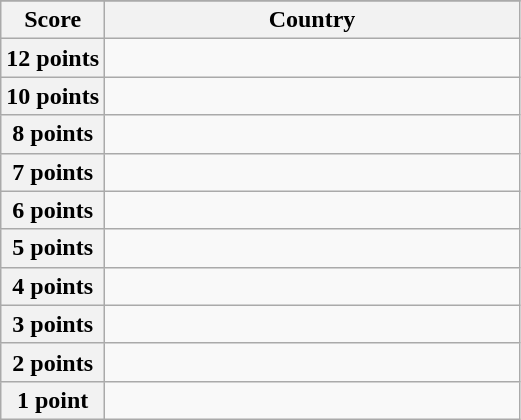<table class="wikitable">
<tr>
</tr>
<tr>
<th scope="col" width="20%">Score</th>
<th scope="col">Country</th>
</tr>
<tr>
<th scope="row">12 points</th>
<td></td>
</tr>
<tr>
<th scope="row">10 points</th>
<td></td>
</tr>
<tr>
<th scope="row">8 points</th>
<td></td>
</tr>
<tr>
<th scope="row">7 points</th>
<td></td>
</tr>
<tr>
<th scope="row">6 points</th>
<td></td>
</tr>
<tr>
<th scope="row">5 points</th>
<td></td>
</tr>
<tr>
<th scope="row">4 points</th>
<td></td>
</tr>
<tr>
<th scope="row">3 points</th>
<td></td>
</tr>
<tr>
<th scope="row">2 points</th>
<td></td>
</tr>
<tr>
<th scope="row">1 point</th>
<td></td>
</tr>
</table>
